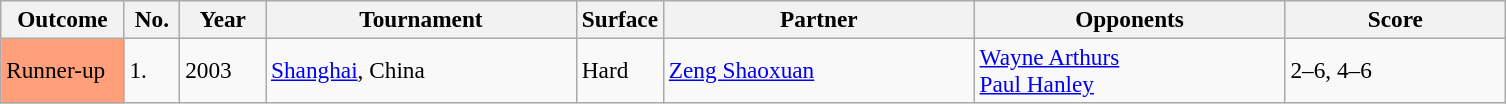<table class="sortable wikitable" style=font-size:97%>
<tr>
<th style="width:75px">Outcome</th>
<th style="width:30px">No.</th>
<th style="width:50px">Year</th>
<th style="width:200px">Tournament</th>
<th style="width:50px">Surface</th>
<th style="width:200px">Partner</th>
<th style="width:200px">Opponents</th>
<th style="width:140px">Score</th>
</tr>
<tr>
<td style="background:#ffa07a;">Runner-up</td>
<td>1.</td>
<td>2003</td>
<td><a href='#'>Shanghai</a>, China</td>
<td>Hard</td>
<td> <a href='#'>Zeng Shaoxuan</a></td>
<td> <a href='#'>Wayne Arthurs</a><br> <a href='#'>Paul Hanley</a></td>
<td>2–6, 4–6</td>
</tr>
</table>
